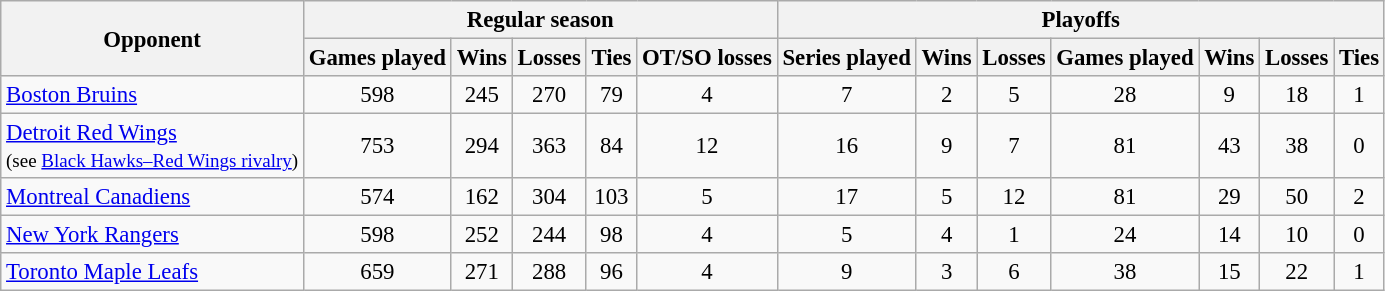<table class="wikitable unsortable" style="text-align:center; font-size:95%;">
<tr>
<th rowspan="2">Opponent</th>
<th colspan="5">Regular season</th>
<th colspan="8">Playoffs</th>
</tr>
<tr>
<th>Games played</th>
<th>Wins</th>
<th>Losses</th>
<th>Ties</th>
<th>OT/SO losses</th>
<th>Series played</th>
<th>Wins</th>
<th>Losses</th>
<th>Games played</th>
<th>Wins</th>
<th>Losses</th>
<th>Ties</th>
</tr>
<tr>
<td style="text-align:left;"><a href='#'>Boston Bruins</a></td>
<td>598</td>
<td>245</td>
<td>270</td>
<td>79</td>
<td>4</td>
<td>7</td>
<td>2</td>
<td>5</td>
<td>28</td>
<td>9</td>
<td>18</td>
<td>1</td>
</tr>
<tr>
<td style="text-align:left;"><a href='#'>Detroit Red Wings</a><br><small>(see <a href='#'>Black Hawks–Red Wings rivalry</a>)</small></td>
<td>753</td>
<td>294</td>
<td>363</td>
<td>84</td>
<td>12</td>
<td>16</td>
<td>9</td>
<td>7</td>
<td>81</td>
<td>43</td>
<td>38</td>
<td>0</td>
</tr>
<tr>
<td style="text-align:left;"><a href='#'>Montreal Canadiens</a></td>
<td>574</td>
<td>162</td>
<td>304</td>
<td>103</td>
<td>5</td>
<td>17</td>
<td>5</td>
<td>12</td>
<td>81</td>
<td>29</td>
<td>50</td>
<td>2</td>
</tr>
<tr>
<td style="text-align:left;"><a href='#'>New York Rangers</a></td>
<td>598</td>
<td>252</td>
<td>244</td>
<td>98</td>
<td>4</td>
<td>5</td>
<td>4</td>
<td>1</td>
<td>24</td>
<td>14</td>
<td>10</td>
<td>0</td>
</tr>
<tr>
<td style="text-align:left;"><a href='#'>Toronto Maple Leafs</a></td>
<td>659</td>
<td>271</td>
<td>288</td>
<td>96</td>
<td>4</td>
<td>9</td>
<td>3</td>
<td>6</td>
<td>38</td>
<td>15</td>
<td>22</td>
<td>1</td>
</tr>
</table>
